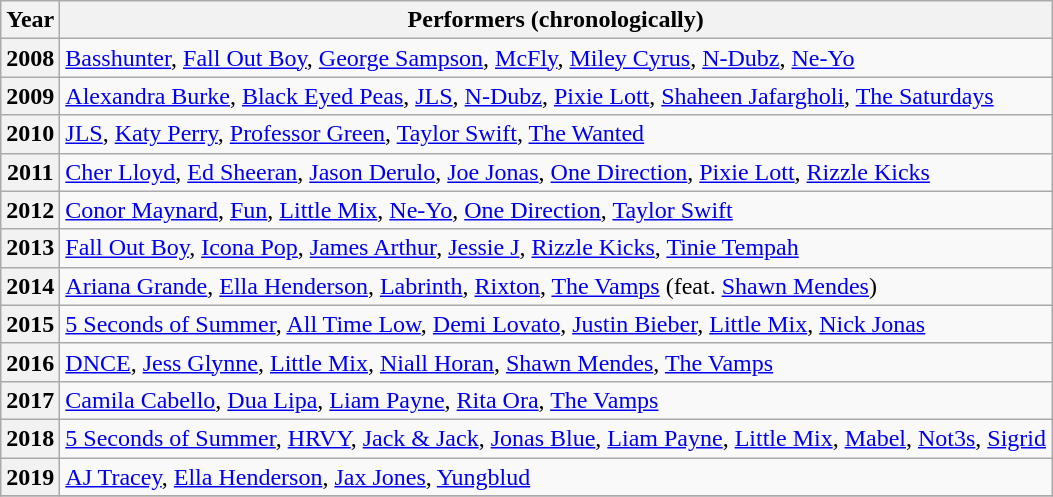<table class="wikitable">
<tr>
<th>Year</th>
<th>Performers (chronologically)</th>
</tr>
<tr>
<th>2008</th>
<td><a href='#'>Basshunter</a>, <a href='#'>Fall Out Boy</a>, <a href='#'>George Sampson</a>, <a href='#'>McFly</a>, <a href='#'>Miley Cyrus</a>, <a href='#'>N-Dubz</a>, <a href='#'>Ne-Yo</a></td>
</tr>
<tr>
<th>2009</th>
<td><a href='#'>Alexandra Burke</a>, <a href='#'>Black Eyed Peas</a>, <a href='#'>JLS</a>, <a href='#'>N-Dubz</a>, <a href='#'>Pixie Lott</a>, <a href='#'>Shaheen Jafargholi</a>, <a href='#'>The Saturdays</a></td>
</tr>
<tr>
<th>2010</th>
<td><a href='#'>JLS</a>, <a href='#'>Katy Perry</a>, <a href='#'>Professor Green</a>, <a href='#'>Taylor Swift</a>, <a href='#'>The Wanted</a></td>
</tr>
<tr>
<th>2011</th>
<td><a href='#'>Cher Lloyd</a>, <a href='#'>Ed Sheeran</a>, <a href='#'>Jason Derulo</a>, <a href='#'>Joe Jonas</a>, <a href='#'>One Direction</a>, <a href='#'>Pixie Lott</a>, <a href='#'>Rizzle Kicks</a></td>
</tr>
<tr>
<th>2012</th>
<td><a href='#'>Conor Maynard</a>, <a href='#'>Fun</a>, <a href='#'>Little Mix</a>, <a href='#'>Ne-Yo</a>, <a href='#'>One Direction</a>, <a href='#'>Taylor Swift</a></td>
</tr>
<tr>
<th>2013</th>
<td><a href='#'>Fall Out Boy</a>, <a href='#'>Icona Pop</a>, <a href='#'>James Arthur</a>, <a href='#'>Jessie J</a>, <a href='#'>Rizzle Kicks</a>, <a href='#'>Tinie Tempah</a></td>
</tr>
<tr>
<th>2014</th>
<td><a href='#'>Ariana Grande</a>, <a href='#'>Ella Henderson</a>, <a href='#'>Labrinth</a>, <a href='#'>Rixton</a>, <a href='#'>The Vamps</a> (feat. <a href='#'>Shawn Mendes</a>)</td>
</tr>
<tr>
<th>2015</th>
<td><a href='#'>5 Seconds of Summer</a>, <a href='#'>All Time Low</a>, <a href='#'>Demi Lovato</a>, <a href='#'>Justin Bieber</a>, <a href='#'>Little Mix</a>, <a href='#'>Nick Jonas</a></td>
</tr>
<tr>
<th>2016</th>
<td><a href='#'>DNCE</a>, <a href='#'>Jess Glynne</a>, <a href='#'>Little Mix</a>, <a href='#'>Niall Horan</a>, <a href='#'>Shawn Mendes</a>, <a href='#'>The Vamps</a></td>
</tr>
<tr>
<th>2017</th>
<td><a href='#'>Camila Cabello</a>, <a href='#'>Dua Lipa</a>, <a href='#'>Liam Payne</a>, <a href='#'>Rita Ora</a>, <a href='#'>The Vamps</a></td>
</tr>
<tr>
<th>2018</th>
<td><a href='#'>5 Seconds of Summer</a>, <a href='#'>HRVY</a>, <a href='#'>Jack & Jack</a>, <a href='#'>Jonas Blue</a>, <a href='#'>Liam Payne</a>, <a href='#'>Little Mix</a>, <a href='#'>Mabel</a>, <a href='#'>Not3s</a>, <a href='#'>Sigrid</a></td>
</tr>
<tr>
<th>2019</th>
<td><a href='#'>AJ Tracey</a>, <a href='#'>Ella Henderson</a>, <a href='#'>Jax Jones</a>, <a href='#'>Yungblud</a></td>
</tr>
<tr>
</tr>
</table>
